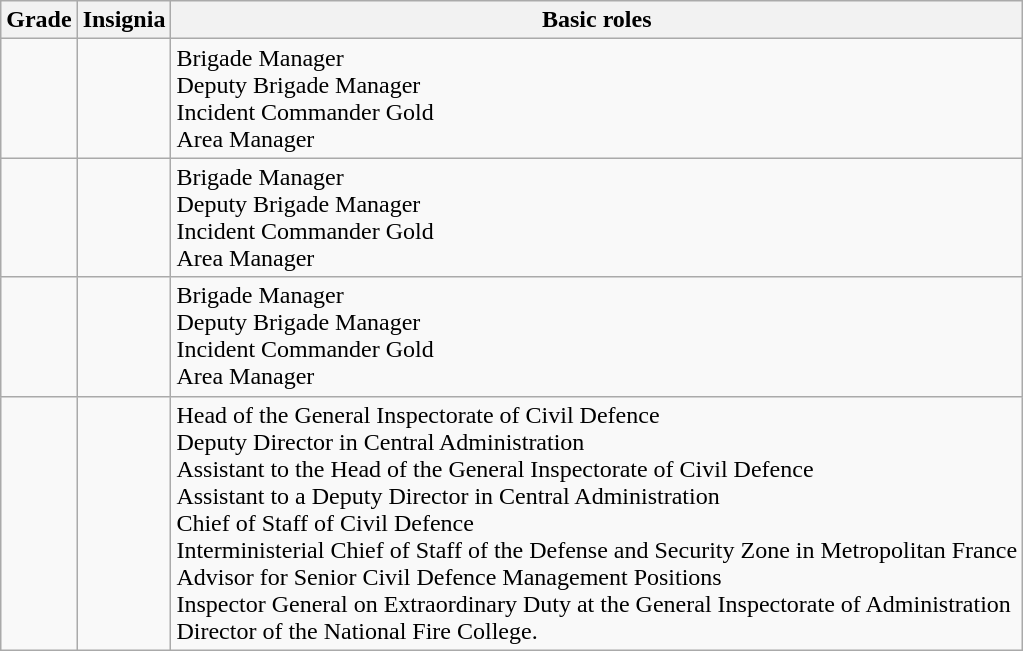<table class="wikitable">
<tr>
<th>Grade</th>
<th>Insignia</th>
<th>Basic roles</th>
</tr>
<tr>
<td></td>
<td></td>
<td>Brigade Manager<br>Deputy Brigade Manager<br>Incident Commander Gold<br>Area Manager</td>
</tr>
<tr>
<td></td>
<td></td>
<td>Brigade Manager<br>Deputy Brigade Manager<br>Incident Commander Gold<br>Area Manager</td>
</tr>
<tr>
<td></td>
<td></td>
<td>Brigade Manager<br>Deputy Brigade Manager<br>Incident Commander Gold<br>Area Manager</td>
</tr>
<tr>
<td></td>
<td></td>
<td>Head of the General Inspectorate of Civil Defence<br>Deputy Director in Central Administration<br>Assistant to the Head of the General Inspectorate of Civil Defence<br>Assistant to a Deputy Director in Central Administration<br>Chief of Staff of Civil Defence<br>Interministerial Chief of Staff of the Defense and Security Zone in Metropolitan France<br>Advisor for Senior Civil Defence Management Positions<br>Inspector General on Extraordinary Duty at the General Inspectorate of Administration<br>Director of the National Fire College.</td>
</tr>
</table>
